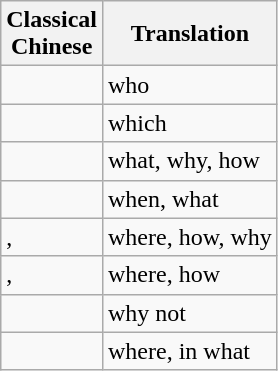<table class="wikitable">
<tr>
<th>Classical <br>Chinese</th>
<th>Translation</th>
</tr>
<tr>
<td> </td>
<td>who</td>
</tr>
<tr>
<td> </td>
<td>which</td>
</tr>
<tr>
<td> </td>
<td>what, why, how</td>
</tr>
<tr>
<td> </td>
<td>when, what</td>
</tr>
<tr>
<td> ,  </td>
<td>where, how, why</td>
</tr>
<tr>
<td> ,  </td>
<td>where, how</td>
</tr>
<tr>
<td> </td>
<td>why not</td>
</tr>
<tr>
<td> </td>
<td>where, in what</td>
</tr>
</table>
